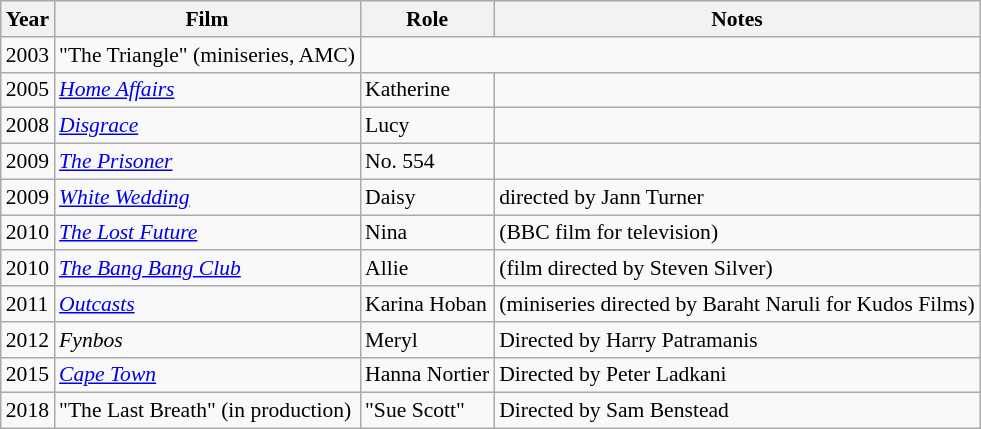<table class="wikitable" style="font-size: 90%;">
<tr>
<th>Year</th>
<th>Film</th>
<th>Role</th>
<th>Notes</th>
</tr>
<tr>
<td>2003</td>
<td>"The Triangle" (miniseries, AMC)</td>
</tr>
<tr>
<td>2005</td>
<td><em><a href='#'>Home Affairs</a></em></td>
<td>Katherine</td>
<td></td>
</tr>
<tr>
<td>2008</td>
<td><em><a href='#'>Disgrace</a></em></td>
<td>Lucy</td>
<td></td>
</tr>
<tr>
<td>2009</td>
<td><em><a href='#'>The Prisoner</a></em></td>
<td>No. 554</td>
<td></td>
</tr>
<tr>
<td>2009</td>
<td><em><a href='#'>White Wedding</a></em></td>
<td>Daisy</td>
<td>directed by Jann Turner</td>
</tr>
<tr>
<td>2010</td>
<td><em><a href='#'>The Lost Future</a></em></td>
<td>Nina</td>
<td>(BBC film for television)</td>
</tr>
<tr>
<td>2010</td>
<td><em><a href='#'>The Bang Bang Club</a></em></td>
<td>Allie</td>
<td>(film directed by Steven Silver)</td>
</tr>
<tr>
<td>2011</td>
<td><em><a href='#'>Outcasts</a></em></td>
<td>Karina Hoban</td>
<td>(miniseries directed by Baraht Naruli for Kudos Films)</td>
</tr>
<tr>
<td>2012</td>
<td><em>Fynbos</em></td>
<td>Meryl</td>
<td>Directed by Harry Patramanis</td>
</tr>
<tr>
<td>2015</td>
<td><em><a href='#'>Cape Town</a></em></td>
<td>Hanna Nortier</td>
<td>Directed by Peter Ladkani</td>
</tr>
<tr>
<td>2018</td>
<td>"The Last Breath" (in production)</td>
<td>"Sue Scott"</td>
<td>Directed by Sam Benstead</td>
</tr>
</table>
